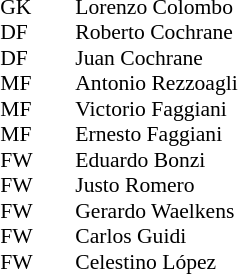<table cellspacing="0" cellpadding="0" style="font-size:90%; margin:0.2em auto;">
<tr>
<th width="25"></th>
<th width="25"></th>
</tr>
<tr>
<td>GK</td>
<td></td>
<td> Lorenzo Colombo</td>
</tr>
<tr>
<td>DF</td>
<td></td>
<td> Roberto Cochrane</td>
</tr>
<tr>
<td>DF</td>
<td></td>
<td> Juan Cochrane</td>
</tr>
<tr>
<td>MF</td>
<td></td>
<td> Antonio Rezzoagli</td>
</tr>
<tr>
<td>MF</td>
<td></td>
<td> Victorio Faggiani</td>
</tr>
<tr>
<td>MF</td>
<td></td>
<td> Ernesto Faggiani</td>
</tr>
<tr>
<td>FW</td>
<td></td>
<td> Eduardo Bonzi</td>
</tr>
<tr>
<td>FW</td>
<td></td>
<td> Justo Romero</td>
</tr>
<tr>
<td>FW</td>
<td></td>
<td> Gerardo Waelkens</td>
</tr>
<tr>
<td>FW</td>
<td></td>
<td> Carlos Guidi</td>
</tr>
<tr>
<td>FW</td>
<td></td>
<td> Celestino López</td>
</tr>
</table>
